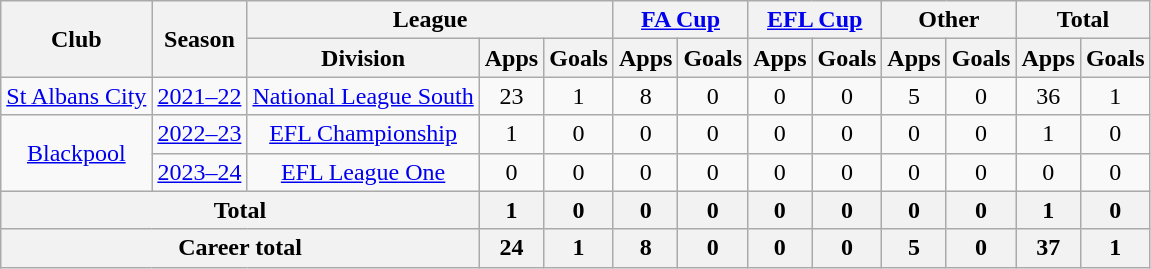<table class="wikitable" style="text-align:center;">
<tr>
<th rowspan="2">Club</th>
<th rowspan="2">Season</th>
<th colspan="3">League</th>
<th colspan="2"><a href='#'>FA Cup</a></th>
<th colspan="2"><a href='#'>EFL Cup</a></th>
<th colspan="2">Other</th>
<th colspan="2">Total</th>
</tr>
<tr>
<th>Division</th>
<th>Apps</th>
<th>Goals</th>
<th>Apps</th>
<th>Goals</th>
<th>Apps</th>
<th>Goals</th>
<th>Apps</th>
<th>Goals</th>
<th>Apps</th>
<th>Goals</th>
</tr>
<tr>
<td><a href='#'>St Albans City</a></td>
<td><a href='#'>2021–22</a></td>
<td><a href='#'>National League South</a></td>
<td>23</td>
<td>1</td>
<td>8</td>
<td>0</td>
<td>0</td>
<td>0</td>
<td>5</td>
<td>0</td>
<td>36</td>
<td>1</td>
</tr>
<tr>
<td rowspan="2"><a href='#'>Blackpool</a></td>
<td><a href='#'>2022–23</a></td>
<td><a href='#'>EFL Championship</a></td>
<td>1</td>
<td>0</td>
<td>0</td>
<td>0</td>
<td>0</td>
<td>0</td>
<td>0</td>
<td>0</td>
<td>1</td>
<td>0</td>
</tr>
<tr>
<td><a href='#'>2023–24</a></td>
<td><a href='#'>EFL League One</a></td>
<td>0</td>
<td>0</td>
<td>0</td>
<td>0</td>
<td>0</td>
<td>0</td>
<td>0</td>
<td>0</td>
<td>0</td>
<td>0</td>
</tr>
<tr>
<th colspan="3">Total</th>
<th>1</th>
<th>0</th>
<th>0</th>
<th>0</th>
<th>0</th>
<th>0</th>
<th>0</th>
<th>0</th>
<th>1</th>
<th>0</th>
</tr>
<tr>
<th colspan="3">Career total</th>
<th>24</th>
<th>1</th>
<th>8</th>
<th>0</th>
<th>0</th>
<th>0</th>
<th>5</th>
<th>0</th>
<th>37</th>
<th>1</th>
</tr>
</table>
